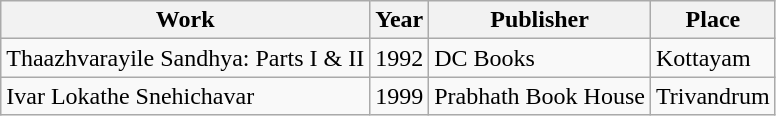<table class="wikitable sortable">
<tr>
<th>Work</th>
<th>Year</th>
<th>Publisher</th>
<th>Place</th>
</tr>
<tr>
<td>Thaazhvarayile Sandhya: Parts I & II</td>
<td>1992</td>
<td>DC Books</td>
<td>Kottayam</td>
</tr>
<tr>
<td>Ivar Lokathe Snehichavar</td>
<td>1999</td>
<td>Prabhath Book House</td>
<td>Trivandrum</td>
</tr>
</table>
